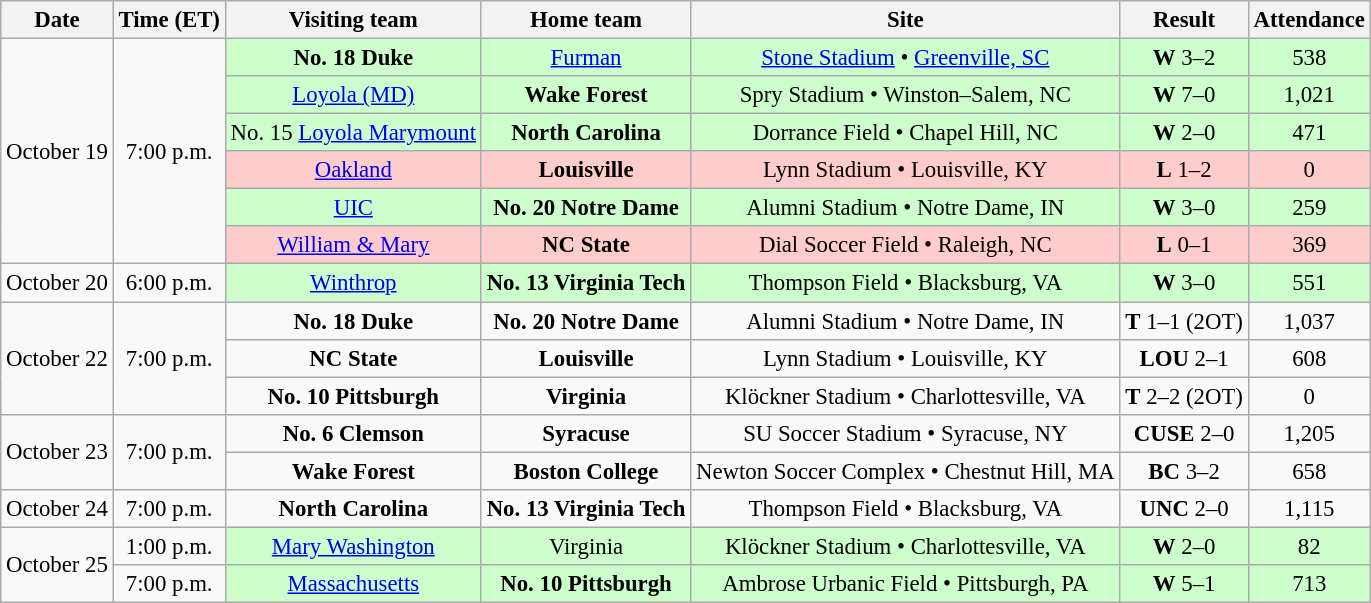<table class="wikitable" style="font-size:95%; text-align: center;">
<tr>
<th>Date</th>
<th>Time (ET)</th>
<th>Visiting team</th>
<th>Home team</th>
<th>Site</th>
<th>Result</th>
<th>Attendance</th>
</tr>
<tr>
<td rowspan=6>October 19</td>
<td rowspan=6>7:00 p.m.</td>
<td style="background:#cfc;"><strong>No. 18 Duke</strong></td>
<td style="background:#cfc;"><a href='#'>Furman</a></td>
<td style="background:#cfc;"><a href='#'>Stone Stadium</a> • <a href='#'>Greenville, SC</a></td>
<td style="background:#cfc;"><strong>W</strong> 3–2</td>
<td style="background:#cfc;">538</td>
</tr>
<tr>
<td style="background:#cfc;"><a href='#'>Loyola (MD)</a></td>
<td style="background:#cfc;"><strong>Wake Forest</strong></td>
<td style="background:#cfc;">Spry Stadium • Winston–Salem, NC</td>
<td style="background:#cfc;"><strong>W</strong> 7–0</td>
<td style="background:#cfc;">1,021</td>
</tr>
<tr>
<td style="background:#cfc;">No. 15 <a href='#'>Loyola Marymount</a></td>
<td style="background:#cfc;"><strong>North Carolina</strong></td>
<td style="background:#cfc;">Dorrance Field • Chapel Hill, NC</td>
<td style="background:#cfc;"><strong>W</strong> 2–0</td>
<td style="background:#cfc;">471</td>
</tr>
<tr>
<td style="background:#fcc;"><a href='#'>Oakland</a></td>
<td style="background:#fcc;"><strong>Louisville</strong></td>
<td style="background:#fcc;">Lynn Stadium • Louisville, KY</td>
<td style="background:#fcc;"><strong>L</strong> 1–2</td>
<td style="background:#fcc;">0</td>
</tr>
<tr>
<td style="background:#cfc;"><a href='#'>UIC</a></td>
<td style="background:#cfc;"><strong>No. 20 Notre Dame</strong></td>
<td style="background:#cfc;">Alumni Stadium • Notre Dame, IN</td>
<td style="background:#cfc;"><strong>W</strong> 3–0</td>
<td style="background:#cfc;">259</td>
</tr>
<tr>
<td style="background:#fcc;"><a href='#'>William & Mary</a></td>
<td style="background:#fcc;"><strong>NC State</strong></td>
<td style="background:#fcc;">Dial Soccer Field • Raleigh, NC</td>
<td style="background:#fcc;"><strong>L</strong> 0–1</td>
<td style="background:#fcc;">369</td>
</tr>
<tr>
<td>October 20</td>
<td>6:00 p.m.</td>
<td style="background:#cfc;"><a href='#'>Winthrop</a></td>
<td style="background:#cfc;"><strong>No. 13 Virginia Tech</strong></td>
<td style="background:#cfc;">Thompson Field • Blacksburg, VA</td>
<td style="background:#cfc;"><strong>W</strong> 3–0</td>
<td style="background:#cfc;">551</td>
</tr>
<tr>
<td rowspan=3>October 22</td>
<td rowspan=3>7:00 p.m.</td>
<td><strong>No. 18 Duke</strong></td>
<td><strong>No. 20 Notre Dame</strong></td>
<td>Alumni Stadium • Notre Dame, IN</td>
<td><strong>T</strong> 1–1 (2OT)</td>
<td>1,037</td>
</tr>
<tr>
<td><strong>NC State</strong></td>
<td><strong>Louisville</strong></td>
<td>Lynn Stadium • Louisville, KY</td>
<td><strong>LOU</strong> 2–1</td>
<td>608</td>
</tr>
<tr>
<td><strong>No. 10 Pittsburgh</strong></td>
<td><strong>Virginia</strong></td>
<td>Klöckner Stadium • Charlottesville, VA</td>
<td><strong>T</strong> 2–2 (2OT)</td>
<td>0</td>
</tr>
<tr>
<td rowspan=2>October 23</td>
<td rowspan=2>7:00 p.m.</td>
<td><strong>No. 6 Clemson</strong></td>
<td><strong>Syracuse</strong></td>
<td>SU Soccer Stadium • Syracuse, NY</td>
<td><strong>CUSE</strong> 2–0</td>
<td>1,205</td>
</tr>
<tr>
<td><strong>Wake Forest</strong></td>
<td><strong>Boston College</strong></td>
<td>Newton Soccer Complex • Chestnut Hill, MA</td>
<td><strong>BC</strong> 3–2</td>
<td>658</td>
</tr>
<tr>
<td>October 24</td>
<td>7:00 p.m.</td>
<td><strong>North Carolina</strong></td>
<td><strong>No. 13 Virginia Tech</strong></td>
<td>Thompson Field • Blacksburg, VA</td>
<td><strong>UNC</strong> 2–0</td>
<td>1,115</td>
</tr>
<tr>
<td rowspan=2>October 25</td>
<td>1:00 p.m.</td>
<td style="background:#cfc;"><a href='#'>Mary Washington</a></td>
<td style="background:#cfc;">Virginia</td>
<td style="background:#cfc;">Klöckner Stadium • Charlottesville, VA</td>
<td style="background:#cfc;"><strong>W</strong> 2–0</td>
<td style="background:#cfc;">82</td>
</tr>
<tr>
<td>7:00 p.m.</td>
<td style="background:#cfc;"><a href='#'>Massachusetts</a></td>
<td style="background:#cfc;"><strong>No. 10 Pittsburgh</strong></td>
<td style="background:#cfc;">Ambrose Urbanic Field • Pittsburgh, PA</td>
<td style="background:#cfc;"><strong>W</strong> 5–1</td>
<td style="background:#cfc;">713</td>
</tr>
</table>
